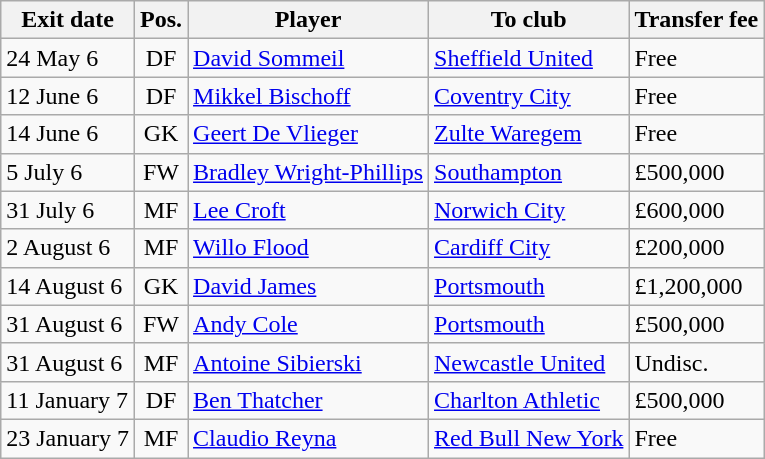<table class="wikitable">
<tr>
<th>Exit date</th>
<th>Pos.</th>
<th>Player</th>
<th>To club</th>
<th>Transfer fee</th>
</tr>
<tr>
<td>24 May 6</td>
<td align="center">DF</td>
<td> <a href='#'>David Sommeil</a></td>
<td> <a href='#'>Sheffield United</a></td>
<td>Free</td>
</tr>
<tr>
<td>12 June 6</td>
<td align="center">DF</td>
<td> <a href='#'>Mikkel Bischoff</a></td>
<td> <a href='#'>Coventry City</a></td>
<td>Free</td>
</tr>
<tr>
<td>14 June 6</td>
<td align="center">GK</td>
<td> <a href='#'>Geert De Vlieger</a></td>
<td> <a href='#'>Zulte Waregem</a></td>
<td>Free</td>
</tr>
<tr>
<td>5 July 6</td>
<td align="center">FW</td>
<td> <a href='#'>Bradley Wright-Phillips</a></td>
<td> <a href='#'>Southampton</a></td>
<td>£500,000</td>
</tr>
<tr>
<td>31 July 6</td>
<td align="center">MF</td>
<td> <a href='#'>Lee Croft</a></td>
<td> <a href='#'>Norwich City</a></td>
<td>£600,000</td>
</tr>
<tr>
<td>2 August 6</td>
<td align="center">MF</td>
<td> <a href='#'>Willo Flood</a></td>
<td> <a href='#'>Cardiff City</a></td>
<td>£200,000</td>
</tr>
<tr>
<td>14 August 6</td>
<td align="center">GK</td>
<td> <a href='#'>David James</a></td>
<td> <a href='#'>Portsmouth</a></td>
<td>£1,200,000</td>
</tr>
<tr>
<td>31 August 6</td>
<td align="center">FW</td>
<td> <a href='#'>Andy Cole</a></td>
<td> <a href='#'>Portsmouth</a></td>
<td>£500,000</td>
</tr>
<tr>
<td>31 August 6</td>
<td align="center">MF</td>
<td> <a href='#'>Antoine Sibierski</a></td>
<td> <a href='#'>Newcastle United</a></td>
<td>Undisc.</td>
</tr>
<tr>
<td>11 January 7</td>
<td align="center">DF</td>
<td> <a href='#'>Ben Thatcher</a></td>
<td> <a href='#'>Charlton Athletic</a></td>
<td>£500,000</td>
</tr>
<tr>
<td>23 January 7</td>
<td align="center">MF</td>
<td> <a href='#'>Claudio Reyna</a></td>
<td> <a href='#'>Red Bull New York</a></td>
<td>Free</td>
</tr>
</table>
